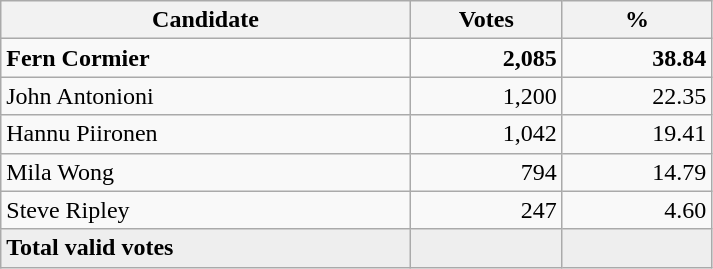<table style="width:475px;" class="wikitable">
<tr>
<th align="center">Candidate</th>
<th align="center">Votes</th>
<th align="center">%</th>
</tr>
<tr>
<td align="left"><strong>Fern Cormier</strong></td>
<td align="right"><strong>2,085</strong></td>
<td align="right"><strong>38.84</strong></td>
</tr>
<tr>
<td align="left">John Antonioni</td>
<td align="right">1,200</td>
<td align="right">22.35</td>
</tr>
<tr>
<td align="left">Hannu Piironen</td>
<td align="right">1,042</td>
<td align="right">19.41</td>
</tr>
<tr>
<td align="left">Mila Wong</td>
<td align="right">794</td>
<td align="right">14.79</td>
</tr>
<tr>
<td align="left">Steve Ripley</td>
<td align="right">247</td>
<td align="right">4.60</td>
</tr>
<tr bgcolor="#EEEEEE">
<td align="left"><strong>Total valid votes</strong></td>
<td align="right"></td>
<td align="right"></td>
</tr>
</table>
